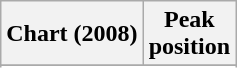<table class="wikitable sortable plainrowheaders" style="text-align:center;">
<tr>
<th scope="col">Chart (2008)</th>
<th scope="col">Peak<br>position</th>
</tr>
<tr>
</tr>
<tr>
</tr>
<tr>
</tr>
<tr>
</tr>
<tr>
</tr>
</table>
